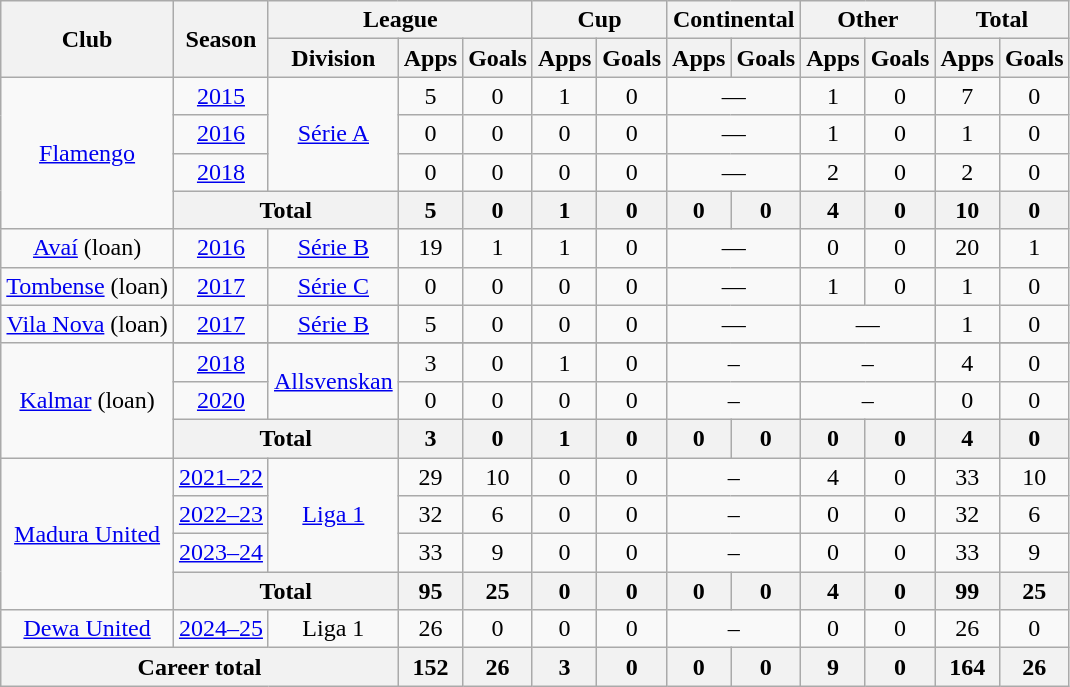<table class="wikitable" style="text-align:center">
<tr>
<th rowspan="2">Club</th>
<th rowspan="2">Season</th>
<th colspan="3">League</th>
<th colspan="2">Cup</th>
<th colspan="2">Continental</th>
<th colspan="2">Other</th>
<th colspan="2">Total</th>
</tr>
<tr>
<th>Division</th>
<th>Apps</th>
<th>Goals</th>
<th>Apps</th>
<th>Goals</th>
<th>Apps</th>
<th>Goals</th>
<th>Apps</th>
<th>Goals</th>
<th>Apps</th>
<th>Goals</th>
</tr>
<tr>
<td rowspan=4><a href='#'>Flamengo</a></td>
<td><a href='#'>2015</a></td>
<td rowspan=3><a href='#'>Série A</a></td>
<td>5</td>
<td>0</td>
<td>1</td>
<td>0</td>
<td colspan=2>—</td>
<td>1</td>
<td>0</td>
<td>7</td>
<td>0</td>
</tr>
<tr>
<td><a href='#'>2016</a></td>
<td>0</td>
<td>0</td>
<td>0</td>
<td>0</td>
<td colspan=2>—</td>
<td>1</td>
<td>0</td>
<td>1</td>
<td>0</td>
</tr>
<tr>
<td><a href='#'>2018</a></td>
<td>0</td>
<td>0</td>
<td>0</td>
<td>0</td>
<td colspan=2>—</td>
<td>2</td>
<td>0</td>
<td>2</td>
<td>0</td>
</tr>
<tr>
<th colspan=2>Total</th>
<th>5</th>
<th>0</th>
<th>1</th>
<th>0</th>
<th>0</th>
<th>0</th>
<th>4</th>
<th>0</th>
<th>10</th>
<th>0</th>
</tr>
<tr>
<td rowspan=1><a href='#'>Avaí</a> (loan)</td>
<td><a href='#'>2016</a></td>
<td><a href='#'>Série B</a></td>
<td>19</td>
<td>1</td>
<td>1</td>
<td>0</td>
<td colspan=2>—</td>
<td>0</td>
<td>0</td>
<td>20</td>
<td>1</td>
</tr>
<tr>
<td rowspan=1><a href='#'>Tombense</a> (loan)</td>
<td><a href='#'>2017</a></td>
<td><a href='#'>Série C</a></td>
<td>0</td>
<td>0</td>
<td>0</td>
<td>0</td>
<td colspan=2>—</td>
<td>1</td>
<td>0</td>
<td>1</td>
<td>0</td>
</tr>
<tr>
<td rowspan=1><a href='#'>Vila Nova</a> (loan)</td>
<td><a href='#'>2017</a></td>
<td><a href='#'>Série B</a></td>
<td>5</td>
<td>0</td>
<td>0</td>
<td>0</td>
<td colspan=2>—</td>
<td colspan=2>—</td>
<td>1</td>
<td>0</td>
</tr>
<tr>
<td rowspan="4" valign="center"><a href='#'>Kalmar</a> (loan)</td>
</tr>
<tr>
<td><a href='#'>2018</a></td>
<td rowspan="2" valign="center"><a href='#'>Allsvenskan</a></td>
<td>3</td>
<td>0</td>
<td>1</td>
<td>0</td>
<td colspan=2>–</td>
<td colspan=2>–</td>
<td>4</td>
<td>0</td>
</tr>
<tr>
<td><a href='#'>2020</a></td>
<td>0</td>
<td>0</td>
<td>0</td>
<td>0</td>
<td colspan=2>–</td>
<td colspan=2>–</td>
<td>0</td>
<td>0</td>
</tr>
<tr>
<th colspan="2"><strong>Total</strong></th>
<th>3</th>
<th>0</th>
<th>1</th>
<th>0</th>
<th>0</th>
<th>0</th>
<th>0</th>
<th>0</th>
<th>4</th>
<th>0</th>
</tr>
<tr>
<td rowspan="4"><a href='#'>Madura United</a></td>
<td><a href='#'>2021–22</a></td>
<td rowspan="3"><a href='#'>Liga 1</a></td>
<td>29</td>
<td>10</td>
<td>0</td>
<td>0</td>
<td colspan=2>–</td>
<td>4</td>
<td>0</td>
<td>33</td>
<td>10</td>
</tr>
<tr>
<td><a href='#'>2022–23</a></td>
<td>32</td>
<td>6</td>
<td>0</td>
<td>0</td>
<td colspan=2>–</td>
<td>0</td>
<td>0</td>
<td>32</td>
<td>6</td>
</tr>
<tr>
<td><a href='#'>2023–24</a></td>
<td>33</td>
<td>9</td>
<td>0</td>
<td>0</td>
<td colspan=2>–</td>
<td>0</td>
<td>0</td>
<td>33</td>
<td>9</td>
</tr>
<tr>
<th colspan="2"><strong>Total</strong></th>
<th>95</th>
<th>25</th>
<th>0</th>
<th>0</th>
<th>0</th>
<th>0</th>
<th>4</th>
<th>0</th>
<th>99</th>
<th>25</th>
</tr>
<tr>
<td rowspan="1"><a href='#'>Dewa United</a></td>
<td><a href='#'>2024–25</a></td>
<td rowspan="1">Liga 1</td>
<td>26</td>
<td>0</td>
<td>0</td>
<td>0</td>
<td colspan="2">–</td>
<td>0</td>
<td>0</td>
<td>26</td>
<td>0</td>
</tr>
<tr>
<th colspan=3>Career total</th>
<th>152</th>
<th>26</th>
<th>3</th>
<th>0</th>
<th>0</th>
<th>0</th>
<th>9</th>
<th>0</th>
<th>164</th>
<th>26</th>
</tr>
</table>
